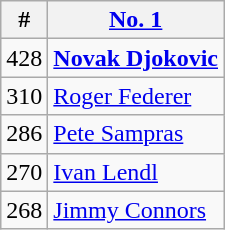<table class="wikitable" style="display:inline-table;">
<tr>
<th>#</th>
<th><a href='#'>No. 1</a></th>
</tr>
<tr>
<td>428</td>
<td> <strong><a href='#'>Novak Djokovic</a></strong></td>
</tr>
<tr>
<td>310</td>
<td> <a href='#'>Roger Federer</a></td>
</tr>
<tr>
<td>286</td>
<td> <a href='#'>Pete Sampras</a></td>
</tr>
<tr>
<td>270</td>
<td> <a href='#'>Ivan Lendl</a></td>
</tr>
<tr>
<td>268</td>
<td> <a href='#'>Jimmy Connors</a></td>
</tr>
</table>
